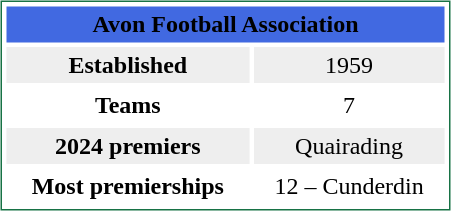<table style="margin:5px; border:1px solid #177245;" align=right cellpadding=3 cellspacing=3 width=300>
<tr align="center" bgcolor=#4169E1>
<td colspan=2><span><strong>Avon Football Association</strong></span></td>
</tr>
<tr align="center" bgcolor="#eeeeee">
<td><strong>Established</strong></td>
<td>1959</td>
</tr>
<tr align="center">
<td><strong>Teams</strong></td>
<td>7</td>
</tr>
<tr align="center" bgcolor="#eeeeee">
<td><strong>2024 premiers</strong></td>
<td>Quairading</td>
</tr>
<tr align="center">
<td><strong>Most premierships</strong></td>
<td>12 – Cunderdin</td>
</tr>
</table>
